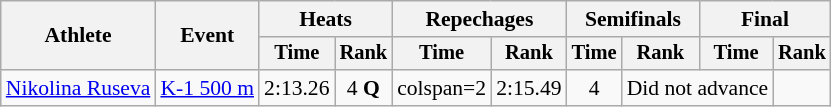<table class="wikitable" style="font-size:90%; text-align:center;">
<tr>
<th rowspan=2>Athlete</th>
<th rowspan=2>Event</th>
<th colspan=2>Heats</th>
<th colspan=2>Repechages</th>
<th colspan=2>Semifinals</th>
<th colspan=2>Final</th>
</tr>
<tr style="font-size:95%">
<th>Time</th>
<th>Rank</th>
<th>Time</th>
<th>Rank</th>
<th>Time</th>
<th>Rank</th>
<th>Time</th>
<th>Rank</th>
</tr>
<tr>
<td align=left><a href='#'>Nikolina Ruseva</a></td>
<td align=left><a href='#'>K-1 500 m</a></td>
<td>2:13.26</td>
<td>4 <strong>Q</strong></td>
<td>colspan=2 </td>
<td>2:15.49</td>
<td>4</td>
<td colspan=2>Did not advance</td>
</tr>
</table>
